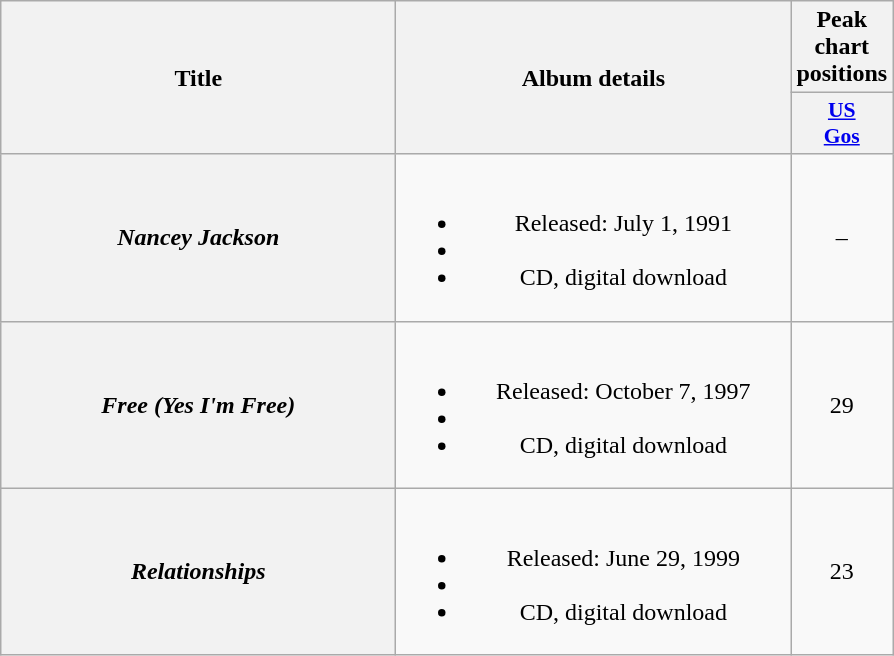<table class="wikitable plainrowheaders" style="text-align:center;">
<tr>
<th scope="col" rowspan="2" style="width:16em;">Title</th>
<th scope="col" rowspan="2" style="width:16em;">Album details</th>
<th scope="col" colspan="1">Peak chart positions</th>
</tr>
<tr>
<th style="width:3em; font-size:90%"><a href='#'>US<br>Gos</a></th>
</tr>
<tr>
<th scope="row"><em>Nancey Jackson</em></th>
<td><br><ul><li>Released: July 1, 1991</li><li></li><li>CD, digital download</li></ul></td>
<td>–</td>
</tr>
<tr>
<th scope="row"><em>Free (Yes I'm Free)</em></th>
<td><br><ul><li>Released: October 7, 1997</li><li></li><li>CD, digital download</li></ul></td>
<td>29</td>
</tr>
<tr>
<th scope="row"><em>Relationships</em></th>
<td><br><ul><li>Released: June 29, 1999</li><li></li><li>CD, digital download</li></ul></td>
<td>23</td>
</tr>
</table>
